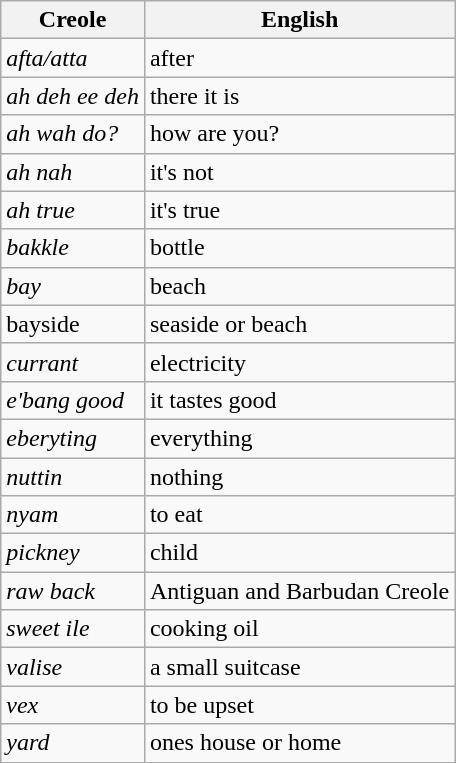<table class="wikitable">
<tr>
<th>Creole</th>
<th>English</th>
</tr>
<tr>
<td><em>afta/atta</em></td>
<td>after</td>
</tr>
<tr>
<td><em>ah deh ee deh</em></td>
<td>there it is</td>
</tr>
<tr>
<td><em>ah wah do?</em></td>
<td>how are you?</td>
</tr>
<tr>
<td><em>ah nah</em></td>
<td>it's not</td>
</tr>
<tr>
<td><em>ah true</em></td>
<td>it's true</td>
</tr>
<tr>
<td><em>bakkle</em></td>
<td>bottle</td>
</tr>
<tr>
<td><em>bay</em></td>
<td>beach</td>
</tr>
<tr>
<td>bayside</td>
<td>seaside or beach</td>
</tr>
<tr>
<td><em>currant</em></td>
<td>electricity</td>
</tr>
<tr>
<td><em>e'bang good</em></td>
<td>it tastes good</td>
</tr>
<tr>
<td><em>eberyting</em></td>
<td>everything</td>
</tr>
<tr>
<td><em>nuttin</em></td>
<td>nothing</td>
</tr>
<tr>
<td><em>nyam</em></td>
<td>to eat</td>
</tr>
<tr>
<td><em>pickney</em></td>
<td>child</td>
</tr>
<tr>
<td><em>raw back</em></td>
<td>Antiguan and Barbudan Creole</td>
</tr>
<tr>
<td><em>sweet ile</em></td>
<td>cooking oil</td>
</tr>
<tr>
<td><em>valise</em></td>
<td>a small suitcase</td>
</tr>
<tr>
<td><em>vex</em></td>
<td>to be upset</td>
</tr>
<tr>
<td><em>yard</em></td>
<td>ones house or home</td>
</tr>
</table>
